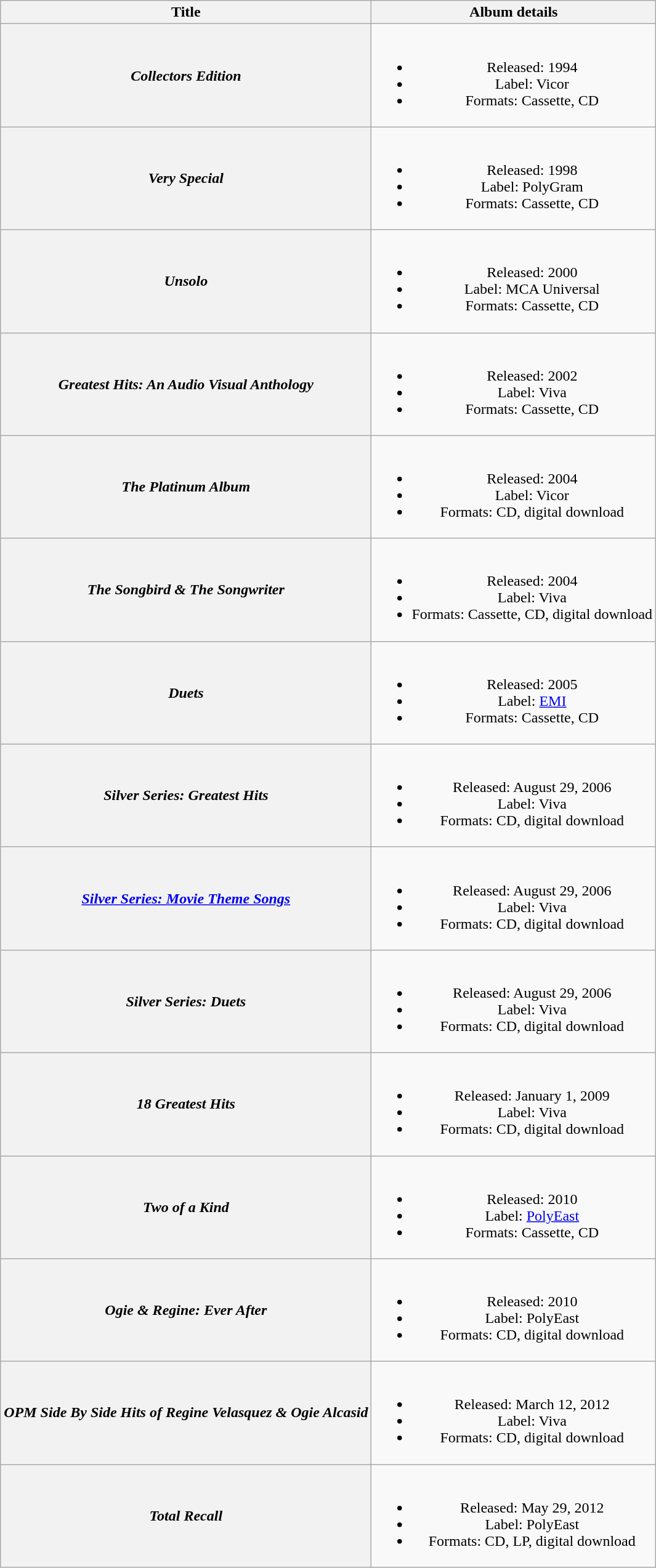<table class="wikitable plainrowheaders" style="text-align:center;">
<tr>
<th scope="col">Title</th>
<th scope="col">Album details</th>
</tr>
<tr>
<th scope="row"><em>Collectors Edition</em></th>
<td><br><ul><li>Released: 1994</li><li>Label: Vicor</li><li>Formats: Cassette, CD</li></ul></td>
</tr>
<tr>
<th scope="row"><em>Very Special</em></th>
<td><br><ul><li>Released: 1998</li><li>Label: PolyGram</li><li>Formats: Cassette, CD</li></ul></td>
</tr>
<tr>
<th scope="row"><em>Unsolo</em></th>
<td><br><ul><li>Released: 2000</li><li>Label: MCA Universal</li><li>Formats: Cassette, CD</li></ul></td>
</tr>
<tr>
<th scope="row"><em>Greatest Hits: An Audio Visual Anthology</em></th>
<td><br><ul><li>Released: 2002</li><li>Label: Viva</li><li>Formats: Cassette, CD</li></ul></td>
</tr>
<tr>
<th scope="row"><em>The Platinum Album</em></th>
<td><br><ul><li>Released: 2004</li><li>Label: Vicor</li><li>Formats: CD, digital download</li></ul></td>
</tr>
<tr>
<th scope="row"><em>The Songbird & The Songwriter</em></th>
<td><br><ul><li>Released: 2004</li><li>Label: Viva</li><li>Formats: Cassette, CD, digital download</li></ul></td>
</tr>
<tr>
<th scope="row"><em>Duets</em></th>
<td><br><ul><li>Released: 2005</li><li>Label: <a href='#'>EMI</a></li><li>Formats: Cassette, CD</li></ul></td>
</tr>
<tr>
<th scope="row"><em>Silver Series: Greatest Hits</em></th>
<td><br><ul><li>Released: August 29, 2006</li><li>Label: Viva</li><li>Formats: CD, digital download</li></ul></td>
</tr>
<tr>
<th scope="row"><em><a href='#'>Silver Series: Movie Theme Songs</a></em></th>
<td><br><ul><li>Released: August 29, 2006</li><li>Label: Viva</li><li>Formats: CD, digital download</li></ul></td>
</tr>
<tr>
<th scope="row"><em>Silver Series: Duets</em></th>
<td><br><ul><li>Released: August 29, 2006</li><li>Label: Viva</li><li>Formats: CD, digital download</li></ul></td>
</tr>
<tr>
<th scope="row"><em>18 Greatest Hits</em></th>
<td><br><ul><li>Released: January 1, 2009</li><li>Label: Viva</li><li>Formats: CD, digital download</li></ul></td>
</tr>
<tr>
<th scope="row"><em>Two of a Kind</em></th>
<td><br><ul><li>Released: 2010</li><li>Label: <a href='#'>PolyEast</a></li><li>Formats: Cassette, CD</li></ul></td>
</tr>
<tr>
<th scope="row"><em>Ogie & Regine: Ever After</em></th>
<td><br><ul><li>Released: 2010</li><li>Label: PolyEast</li><li>Formats: CD, digital download</li></ul></td>
</tr>
<tr>
<th scope="row"><em>OPM Side By Side Hits of Regine Velasquez & Ogie Alcasid</em></th>
<td><br><ul><li>Released: March 12, 2012</li><li>Label: Viva</li><li>Formats: CD, digital download</li></ul></td>
</tr>
<tr>
<th scope="row"><em>Total Recall</em></th>
<td><br><ul><li>Released: May 29, 2012</li><li>Label: PolyEast</li><li>Formats: CD, LP, digital download</li></ul></td>
</tr>
</table>
